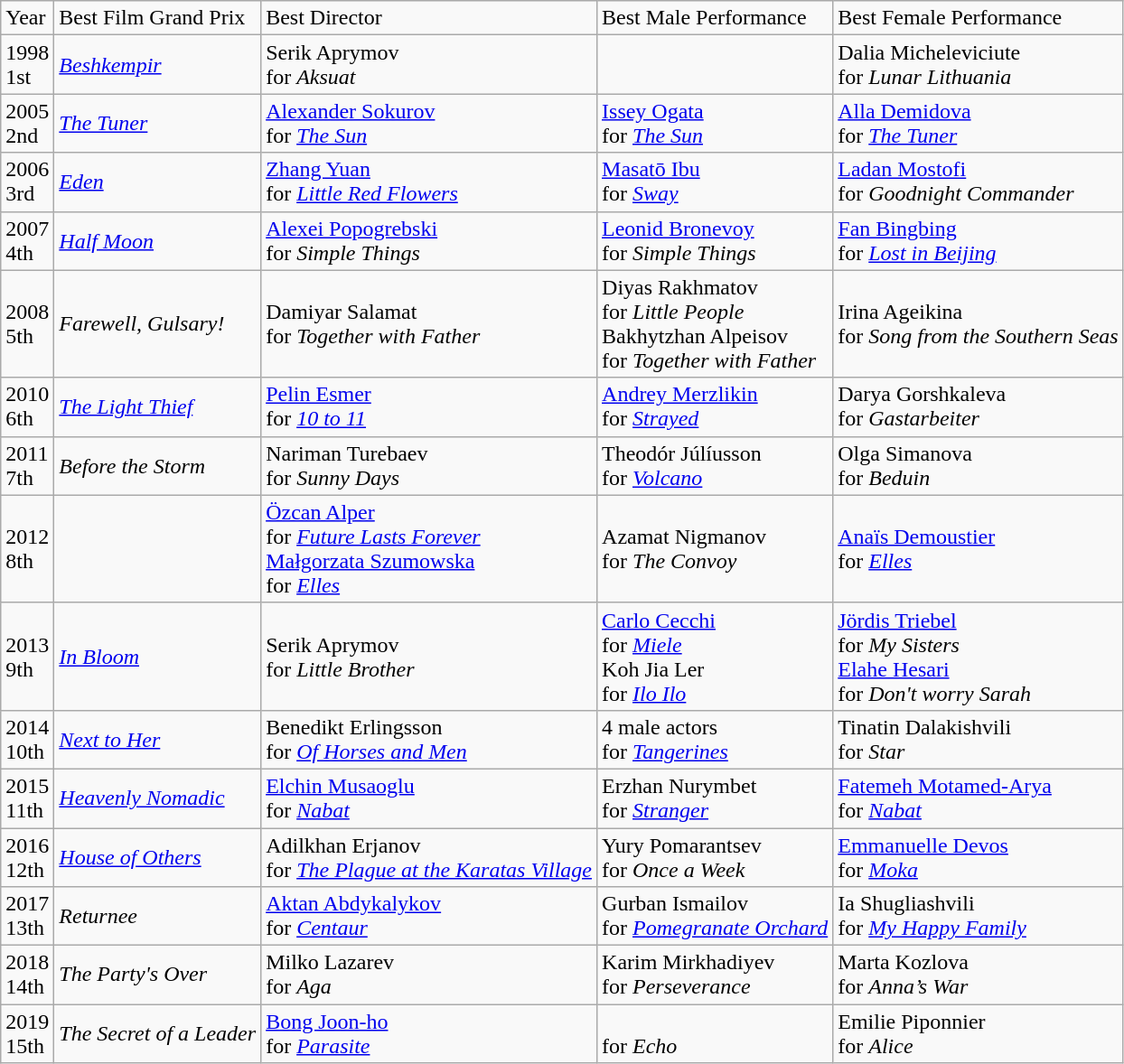<table border="2"cellpadding="3"cellspacing="0"style="border-collapse:collapse;margin:0auto;" class="wikitable">
<tr>
<td>Year</td>
<td>Best Film Grand Prix</td>
<td>Best Director</td>
<td>Best Male Performance</td>
<td>Best Female Performance</td>
</tr>
<tr>
<td>1998<br>1st</td>
<td> <em><a href='#'>Beshkempir</a></em></td>
<td> Serik Aprymov<br>for <em>Aksuat</em></td>
<td></td>
<td> Dalia Micheleviciute<br>for <em>Lunar Lithuania</em></td>
</tr>
<tr>
<td>2005<br>2nd</td>
<td> <em><a href='#'>The Tuner</a></em></td>
<td> <a href='#'>Alexander Sokurov</a><br>for <em><a href='#'>The Sun</a></em></td>
<td> <a href='#'>Issey Ogata</a><br>for <em><a href='#'>The Sun</a></em></td>
<td> <a href='#'>Alla Demidova</a><br>for <em><a href='#'>The Tuner</a></em></td>
</tr>
<tr>
<td>2006<br>3rd</td>
<td> <em><a href='#'>Eden</a></em></td>
<td> <a href='#'>Zhang Yuan</a><br>for <em><a href='#'>Little Red Flowers</a></em></td>
<td> <a href='#'>Masatō Ibu</a><br>for <em><a href='#'>Sway</a></em></td>
<td> <a href='#'>Ladan Mostofi</a><br>for <em>Goodnight Commander</em></td>
</tr>
<tr>
<td>2007<br>4th</td>
<td> <em><a href='#'>Half Moon</a></em></td>
<td> <a href='#'>Alexei Popogrebski</a><br>for <em>Simple Things</em></td>
<td> <a href='#'>Leonid Bronevoy</a><br>for <em>Simple Things</em></td>
<td> <a href='#'>Fan Bingbing</a><br>for <em><a href='#'>Lost in Beijing</a></em></td>
</tr>
<tr>
<td>2008<br>5th</td>
<td> <em>Farewell, Gulsary!</em></td>
<td> Damiyar Salamat<br>for <em>Together with Father</em></td>
<td> Diyas Rakhmatov<br>for <em>Little People</em><br> Bakhytzhan Alpeisov<br>for <em>Together with Father</em></td>
<td> Irina Ageikina<br>for <em>Song from the Southern Seas</em></td>
</tr>
<tr>
<td>2010<br>6th</td>
<td> <em><a href='#'>The Light Thief</a></em></td>
<td> <a href='#'>Pelin Esmer</a><br>for <em><a href='#'>10 to 11</a></em></td>
<td> <a href='#'>Andrey Merzlikin</a><br>for <em><a href='#'>Strayed</a></em></td>
<td> Darya Gorshkaleva<br>for <em>Gastarbeiter</em></td>
</tr>
<tr>
<td>2011<br>7th</td>
<td> <em>Before the Storm</em></td>
<td> Nariman Turebaev<br>for <em>Sunny Days</em></td>
<td> Theodór Júlíusson<br>for <em><a href='#'>Volcano</a></em></td>
<td> Olga Simanova<br>for <em>Beduin</em></td>
</tr>
<tr>
<td>2012<br>8th</td>
<td></td>
<td> <a href='#'>Özcan Alper</a><br>for <em><a href='#'>Future Lasts Forever</a></em><br> <a href='#'>Małgorzata Szumowska</a><br>for <em><a href='#'>Elles</a></em></td>
<td> Azamat Nigmanov<br>for <em>The Convoy</em></td>
<td> <a href='#'>Anaïs Demoustier</a><br>for <em><a href='#'>Elles</a></em></td>
</tr>
<tr>
<td>2013<br>9th</td>
<td> <em><a href='#'>In Bloom</a></em></td>
<td> Serik Aprymov<br>for <em>Little Brother</em></td>
<td> <a href='#'>Carlo Cecchi</a><br>for <em><a href='#'>Miele</a></em><br> Koh Jia Ler<br>for <em><a href='#'>Ilo Ilo</a></em></td>
<td> <a href='#'>Jördis Triebel</a><br>for <em>My Sisters</em><br> <a href='#'>Elahe Hesari</a><br>for <em>Don't worry Sarah</em></td>
</tr>
<tr>
<td>2014<br>10th</td>
<td> <em><a href='#'>Next to Her</a></em></td>
<td> Benedikt Erlingsson<br>for <em><a href='#'>Of Horses and Men</a></em></td>
<td>4 male actors<br>for  <em><a href='#'>Tangerines</a></em></td>
<td> Tinatin Dalakishvili<br>for <em>Star</em></td>
</tr>
<tr>
<td>2015<br>11th</td>
<td> <em><a href='#'>Heavenly Nomadic</a></em></td>
<td> <a href='#'>Elchin Musaoglu</a><br>for <em><a href='#'>Nabat</a></em></td>
<td> Erzhan Nurymbet<br>for <em><a href='#'>Stranger</a></em></td>
<td> <a href='#'>Fatemeh Motamed-Arya</a><br>for <em><a href='#'>Nabat</a></em></td>
</tr>
<tr>
<td>2016<br>12th</td>
<td> <em><a href='#'>House of Others</a></em></td>
<td> Adilkhan Erjanov<br>for <em><a href='#'>The Plague at the Karatas Village</a></em></td>
<td> Yury Pomarantsev<br>for <em>Once a Week</em></td>
<td> <a href='#'>Emmanuelle Devos</a><br>for <em><a href='#'>Moka</a></em></td>
</tr>
<tr>
<td>2017<br>13th</td>
<td> <em>Returnee</em></td>
<td> <a href='#'>Aktan Abdykalykov</a><br>for <em><a href='#'>Centaur</a></em></td>
<td> Gurban Ismailov<br>for <em><a href='#'>Pomegranate Orchard</a></em></td>
<td> Ia Shugliashvili<br>for <em><a href='#'>My Happy Family</a></em></td>
</tr>
<tr>
<td>2018<br>14th</td>
<td> <em>The Party's Over</em></td>
<td> Milko Lazarev<br>for <em>Aga</em></td>
<td> Karim Mirkhadiyev<br>for <em>Perseverance</em></td>
<td> Marta Kozlova<br>for <em>Anna’s War</em></td>
</tr>
<tr>
<td>2019<br>15th</td>
<td> <em>The Secret of a Leader</em></td>
<td> <a href='#'>Bong Joon-ho</a><br>for <em><a href='#'>Parasite</a></em></td>
<td> <br>for <em>Echo</em></td>
<td> Emilie Piponnier<br>for <em>Alice</em></td>
</tr>
</table>
